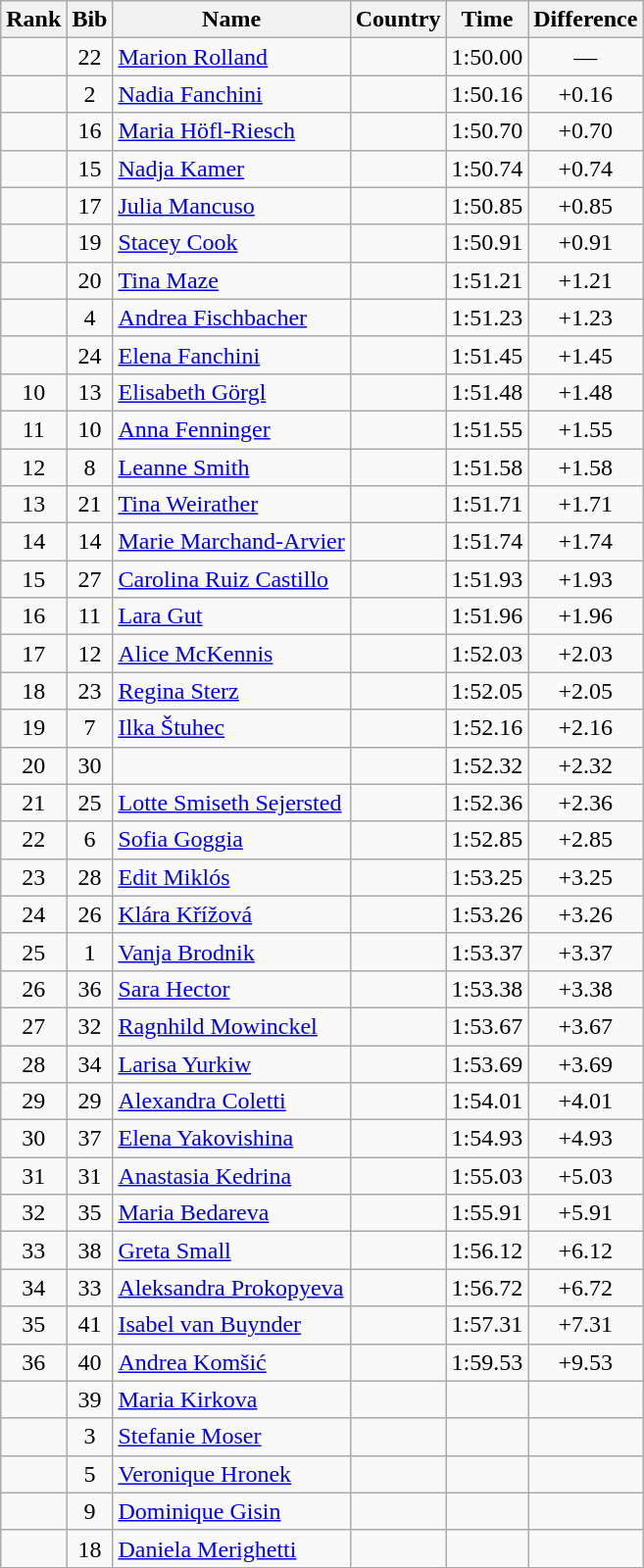<table class="wikitable sortable" style="text-align:center">
<tr>
<th>Rank</th>
<th>Bib</th>
<th>Name</th>
<th>Country</th>
<th>Time</th>
<th>Difference</th>
</tr>
<tr>
<td></td>
<td>22</td>
<td align=left><a href='#'>Marion Rolland</a></td>
<td align=left></td>
<td>1:50.00</td>
<td>—</td>
</tr>
<tr>
<td></td>
<td>2</td>
<td align=left><a href='#'>Nadia Fanchini</a></td>
<td align=left></td>
<td>1:50.16</td>
<td>+0.16</td>
</tr>
<tr>
<td></td>
<td>16</td>
<td align=left><a href='#'>Maria Höfl-Riesch</a></td>
<td align=left></td>
<td>1:50.70</td>
<td>+0.70</td>
</tr>
<tr>
<td></td>
<td>15</td>
<td align=left><a href='#'>Nadja Kamer</a></td>
<td align=left></td>
<td>1:50.74</td>
<td>+0.74</td>
</tr>
<tr>
<td></td>
<td>17</td>
<td align=left><a href='#'>Julia Mancuso</a></td>
<td align=left></td>
<td>1:50.85</td>
<td>+0.85</td>
</tr>
<tr>
<td></td>
<td>19</td>
<td align=left><a href='#'>Stacey Cook</a></td>
<td align=left></td>
<td>1:50.91</td>
<td>+0.91</td>
</tr>
<tr>
<td></td>
<td>20</td>
<td align=left><a href='#'>Tina Maze</a></td>
<td align=left></td>
<td>1:51.21</td>
<td>+1.21</td>
</tr>
<tr>
<td></td>
<td>4</td>
<td align=left><a href='#'>Andrea Fischbacher</a></td>
<td align=left></td>
<td>1:51.23</td>
<td>+1.23</td>
</tr>
<tr>
<td></td>
<td>24</td>
<td align=left><a href='#'>Elena Fanchini</a></td>
<td align=left></td>
<td>1:51.45</td>
<td>+1.45</td>
</tr>
<tr>
<td>10</td>
<td>13</td>
<td align=left><a href='#'>Elisabeth Görgl</a></td>
<td align=left></td>
<td>1:51.48</td>
<td>+1.48</td>
</tr>
<tr>
<td>11</td>
<td>10</td>
<td align=left><a href='#'>Anna Fenninger</a></td>
<td align=left></td>
<td>1:51.55</td>
<td>+1.55</td>
</tr>
<tr>
<td>12</td>
<td>8</td>
<td align=left><a href='#'>Leanne Smith</a></td>
<td align=left></td>
<td>1:51.58</td>
<td>+1.58</td>
</tr>
<tr>
<td>13</td>
<td>21</td>
<td align=left><a href='#'>Tina Weirather</a></td>
<td align=left></td>
<td>1:51.71</td>
<td>+1.71</td>
</tr>
<tr>
<td>14</td>
<td>14</td>
<td align=left><a href='#'>Marie Marchand-Arvier</a></td>
<td align=left></td>
<td>1:51.74</td>
<td>+1.74</td>
</tr>
<tr>
<td>15</td>
<td>27</td>
<td align=left><a href='#'>Carolina Ruiz Castillo</a></td>
<td align=left></td>
<td>1:51.93</td>
<td>+1.93</td>
</tr>
<tr>
<td>16</td>
<td>11</td>
<td align=left><a href='#'>Lara Gut</a></td>
<td align=left></td>
<td>1:51.96</td>
<td>+1.96</td>
</tr>
<tr>
<td>17</td>
<td>12</td>
<td align=left><a href='#'>Alice McKennis</a></td>
<td align=left></td>
<td>1:52.03</td>
<td>+2.03</td>
</tr>
<tr>
<td>18</td>
<td>23</td>
<td align=left><a href='#'>Regina Sterz</a></td>
<td align=left></td>
<td>1:52.05</td>
<td>+2.05</td>
</tr>
<tr>
<td>19</td>
<td>7</td>
<td align=left><a href='#'>Ilka Štuhec</a></td>
<td align=left></td>
<td>1:52.16</td>
<td>+2.16</td>
</tr>
<tr>
<td>20</td>
<td>30</td>
<td align=left></td>
<td align=left></td>
<td>1:52.32</td>
<td>+2.32</td>
</tr>
<tr>
<td>21</td>
<td>25</td>
<td align=left><a href='#'>Lotte Smiseth Sejersted</a></td>
<td align=left></td>
<td>1:52.36</td>
<td>+2.36</td>
</tr>
<tr>
<td>22</td>
<td>6</td>
<td align=left><a href='#'>Sofia Goggia</a></td>
<td align=left></td>
<td>1:52.85</td>
<td>+2.85</td>
</tr>
<tr>
<td>23</td>
<td>28</td>
<td align=left><a href='#'>Edit Miklós</a></td>
<td align=left></td>
<td>1:53.25</td>
<td>+3.25</td>
</tr>
<tr>
<td>24</td>
<td>26</td>
<td align=left><a href='#'>Klára Křížová</a></td>
<td align=left></td>
<td>1:53.26</td>
<td>+3.26</td>
</tr>
<tr>
<td>25</td>
<td>1</td>
<td align=left><a href='#'>Vanja Brodnik</a></td>
<td align=left></td>
<td>1:53.37</td>
<td>+3.37</td>
</tr>
<tr>
<td>26</td>
<td>36</td>
<td align=left><a href='#'>Sara Hector</a></td>
<td align=left></td>
<td>1:53.38</td>
<td>+3.38</td>
</tr>
<tr>
<td>27</td>
<td>32</td>
<td align=left><a href='#'>Ragnhild Mowinckel</a></td>
<td align=left></td>
<td>1:53.67</td>
<td>+3.67</td>
</tr>
<tr>
<td>28</td>
<td>34</td>
<td align=left><a href='#'>Larisa Yurkiw</a></td>
<td align=left></td>
<td>1:53.69</td>
<td>+3.69</td>
</tr>
<tr>
<td>29</td>
<td>29</td>
<td align=left><a href='#'>Alexandra Coletti</a></td>
<td align=left></td>
<td>1:54.01</td>
<td>+4.01</td>
</tr>
<tr>
<td>30</td>
<td>37</td>
<td align=left><a href='#'>Elena Yakovishina</a></td>
<td align=left></td>
<td>1:54.93</td>
<td>+4.93</td>
</tr>
<tr>
<td>31</td>
<td>31</td>
<td align=left><a href='#'>Anastasia Kedrina</a></td>
<td align=left></td>
<td>1:55.03</td>
<td>+5.03</td>
</tr>
<tr>
<td>32</td>
<td>35</td>
<td align=left><a href='#'>Maria Bedareva</a></td>
<td align=left></td>
<td>1:55.91</td>
<td>+5.91</td>
</tr>
<tr>
<td>33</td>
<td>38</td>
<td align=left><a href='#'>Greta Small</a></td>
<td align=left></td>
<td>1:56.12</td>
<td>+6.12</td>
</tr>
<tr>
<td>34</td>
<td>33</td>
<td align=left><a href='#'>Aleksandra Prokopyeva</a></td>
<td align=left></td>
<td>1:56.72</td>
<td>+6.72</td>
</tr>
<tr>
<td>35</td>
<td>41</td>
<td align=left><a href='#'>Isabel van Buynder</a></td>
<td align=left></td>
<td>1:57.31</td>
<td>+7.31</td>
</tr>
<tr>
<td>36</td>
<td>40</td>
<td align=left><a href='#'>Andrea Komšić</a></td>
<td align=left></td>
<td>1:59.53</td>
<td>+9.53</td>
</tr>
<tr>
<td></td>
<td>39</td>
<td align=left><a href='#'>Maria Kirkova</a></td>
<td align=left></td>
<td></td>
<td></td>
</tr>
<tr>
<td></td>
<td>3</td>
<td align=left><a href='#'>Stefanie Moser</a></td>
<td align=left></td>
<td></td>
<td></td>
</tr>
<tr>
<td></td>
<td>5</td>
<td align=left><a href='#'>Veronique Hronek</a></td>
<td align=left></td>
<td></td>
<td></td>
</tr>
<tr>
<td></td>
<td>9</td>
<td align=left><a href='#'>Dominique Gisin</a></td>
<td align=left></td>
<td></td>
<td></td>
</tr>
<tr>
<td></td>
<td>18</td>
<td align=left><a href='#'>Daniela Merighetti</a></td>
<td align=left></td>
<td></td>
<td></td>
</tr>
</table>
